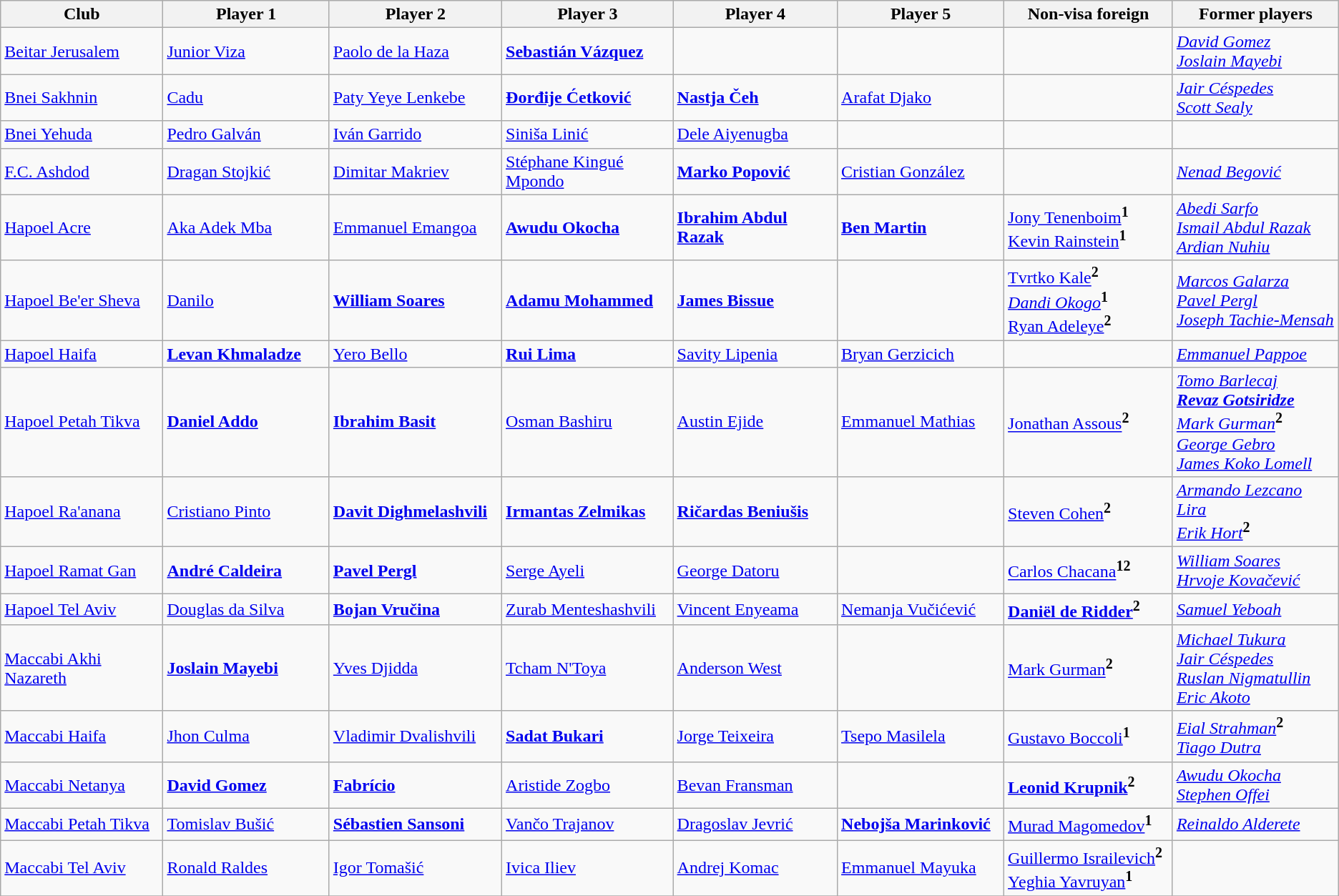<table class="wikitable">
<tr>
<th width="170">Club</th>
<th width="170">Player 1</th>
<th width="170">Player 2</th>
<th width="170">Player 3</th>
<th width="170">Player 4</th>
<th width="170">Player 5</th>
<th width="170">Non-visa foreign</th>
<th width="170">Former players</th>
</tr>
<tr>
<td><a href='#'>Beitar Jerusalem</a></td>
<td> <a href='#'>Junior Viza</a></td>
<td> <a href='#'>Paolo de la Haza</a></td>
<td> <strong><a href='#'>Sebastián Vázquez</a></strong></td>
<td></td>
<td></td>
<td></td>
<td> <em><a href='#'>David Gomez</a></em><br>  <em><a href='#'>Joslain Mayebi</a></em></td>
</tr>
<tr>
<td><a href='#'>Bnei Sakhnin</a></td>
<td> <a href='#'>Cadu</a></td>
<td> <a href='#'>Paty Yeye Lenkebe</a></td>
<td> <strong><a href='#'>Đorđije Ćetković</a></strong></td>
<td> <strong><a href='#'>Nastja Čeh</a></strong></td>
<td> <a href='#'>Arafat Djako</a></td>
<td></td>
<td> <em><a href='#'>Jair Céspedes</a></em><br>  <em><a href='#'>Scott Sealy</a></em></td>
</tr>
<tr>
<td><a href='#'>Bnei Yehuda</a></td>
<td> <a href='#'>Pedro Galván</a></td>
<td> <a href='#'>Iván Garrido</a></td>
<td> <a href='#'>Siniša Linić</a></td>
<td> <a href='#'>Dele Aiyenugba</a></td>
<td></td>
<td></td>
<td></td>
</tr>
<tr>
<td><a href='#'>F.C. Ashdod</a></td>
<td> <a href='#'>Dragan Stojkić</a></td>
<td> <a href='#'>Dimitar Makriev</a></td>
<td> <a href='#'>Stéphane Kingué Mpondo</a></td>
<td> <strong><a href='#'>Marko Popović</a></strong></td>
<td> <a href='#'>Cristian González</a></td>
<td></td>
<td> <em><a href='#'>Nenad Begović</a></em></td>
</tr>
<tr>
<td><a href='#'>Hapoel Acre</a></td>
<td> <a href='#'>Aka Adek Mba</a></td>
<td> <a href='#'>Emmanuel Emangoa</a></td>
<td> <strong><a href='#'>Awudu Okocha</a></strong></td>
<td> <strong><a href='#'>Ibrahim Abdul Razak</a></strong></td>
<td> <strong><a href='#'>Ben Martin</a></strong></td>
<td> <a href='#'>Jony Tenenboim</a><sup><strong>1</strong></sup><br>  <a href='#'>Kevin Rainstein</a><sup><strong>1</strong></sup></td>
<td> <em><a href='#'>Abedi Sarfo</a></em><br>  <em><a href='#'>Ismail Abdul Razak</a></em><br>  <em><a href='#'>Ardian Nuhiu</a></em></td>
</tr>
<tr>
<td><a href='#'>Hapoel Be'er Sheva</a></td>
<td> <a href='#'>Danilo</a></td>
<td> <strong><a href='#'>William Soares</a></strong></td>
<td> <strong><a href='#'>Adamu Mohammed</a></strong></td>
<td> <strong><a href='#'>James Bissue</a></strong></td>
<td></td>
<td> <a href='#'>Tvrtko Kale</a><sup><strong>2</strong></sup><br>  <em><a href='#'>Dandi Okogo</a></em><sup><strong>1</strong></sup><br>  <a href='#'>Ryan Adeleye</a><sup><strong>2</strong></sup></td>
<td> <em><a href='#'>Marcos Galarza</a></em> <br>  <em><a href='#'>Pavel Pergl</a></em> <br>  <em><a href='#'>Joseph Tachie-Mensah</a></em></td>
</tr>
<tr>
<td><a href='#'>Hapoel Haifa</a></td>
<td> <strong><a href='#'>Levan Khmaladze</a></strong></td>
<td> <a href='#'>Yero Bello</a></td>
<td> <strong><a href='#'>Rui Lima</a></strong></td>
<td> <a href='#'>Savity Lipenia</a></td>
<td> <a href='#'>Bryan Gerzicich</a></td>
<td></td>
<td> <em><a href='#'>Emmanuel Pappoe</a></em></td>
</tr>
<tr>
<td><a href='#'>Hapoel Petah Tikva</a></td>
<td> <strong><a href='#'>Daniel Addo</a></strong></td>
<td> <strong><a href='#'>Ibrahim Basit</a></strong></td>
<td> <a href='#'>Osman Bashiru</a></td>
<td> <a href='#'>Austin Ejide</a></td>
<td> <a href='#'>Emmanuel Mathias</a></td>
<td> <a href='#'>Jonathan Assous</a><sup><strong>2</strong></sup></td>
<td> <em><a href='#'>Tomo Barlecaj</a></em> <br>  <strong><em><a href='#'>Revaz Gotsiridze</a></em></strong> <br>  <em><a href='#'>Mark Gurman</a></em><sup><strong>2</strong></sup><br>  <em><a href='#'>George Gebro</a></em> <br>  <em><a href='#'>James Koko Lomell</a></em></td>
</tr>
<tr>
<td><a href='#'>Hapoel Ra'anana</a></td>
<td> <a href='#'>Cristiano Pinto</a></td>
<td> <strong><a href='#'>Davit Dighmelashvili</a></strong></td>
<td> <strong><a href='#'>Irmantas Zelmikas</a></strong></td>
<td> <strong><a href='#'>Ričardas Beniušis</a></strong></td>
<td></td>
<td> <a href='#'>Steven Cohen</a><sup><strong>2</strong></sup></td>
<td> <em><a href='#'>Armando Lezcano</a></em> <br>  <em><a href='#'>Lira</a></em> <br>  <em><a href='#'>Erik Hort</a></em><sup><strong>2</strong></sup></td>
</tr>
<tr>
<td><a href='#'>Hapoel Ramat Gan</a></td>
<td> <strong><a href='#'>André Caldeira</a></strong></td>
<td> <strong><a href='#'>Pavel Pergl</a></strong></td>
<td> <a href='#'>Serge Ayeli</a></td>
<td> <a href='#'>George Datoru</a></td>
<td></td>
<td> <a href='#'>Carlos Chacana</a><sup><strong>12</strong></sup></td>
<td> <em><a href='#'>William Soares</a></em> <br>  <em><a href='#'>Hrvoje Kovačević</a></em></td>
</tr>
<tr>
<td><a href='#'>Hapoel Tel Aviv</a></td>
<td> <a href='#'>Douglas da Silva</a></td>
<td> <strong><a href='#'>Bojan Vručina</a></strong></td>
<td> <a href='#'>Zurab Menteshashvili</a></td>
<td> <a href='#'>Vincent Enyeama</a></td>
<td> <a href='#'>Nemanja Vučićević</a></td>
<td> <strong><a href='#'>Daniël de Ridder</a></strong><sup><strong>2</strong></sup></td>
<td> <em><a href='#'>Samuel Yeboah</a></em></td>
</tr>
<tr>
<td><a href='#'>Maccabi Akhi Nazareth</a></td>
<td> <strong><a href='#'>Joslain Mayebi</a></strong></td>
<td> <a href='#'>Yves Djidda</a></td>
<td> <a href='#'>Tcham N'Toya</a></td>
<td> <a href='#'>Anderson West</a></td>
<td></td>
<td> <a href='#'>Mark Gurman</a><sup><strong>2</strong></sup></td>
<td> <em><a href='#'>Michael Tukura</a></em> <br>  <em><a href='#'>Jair Céspedes</a></em> <br>  <em><a href='#'>Ruslan Nigmatullin</a></em> <br>  <em><a href='#'>Eric Akoto</a></em></td>
</tr>
<tr>
<td><a href='#'>Maccabi Haifa</a></td>
<td> <a href='#'>Jhon Culma</a></td>
<td> <a href='#'>Vladimir Dvalishvili</a></td>
<td> <strong><a href='#'>Sadat Bukari</a></strong></td>
<td> <a href='#'>Jorge Teixeira</a></td>
<td> <a href='#'>Tsepo Masilela</a></td>
<td> <a href='#'>Gustavo Boccoli</a><sup><strong>1</strong></sup></td>
<td> <em><a href='#'>Eial Strahman</a></em><sup><strong>2</strong></sup> <br>  <em><a href='#'>Tiago Dutra</a></em></td>
</tr>
<tr>
<td><a href='#'>Maccabi Netanya</a></td>
<td> <strong><a href='#'>David Gomez</a></strong></td>
<td> <strong><a href='#'>Fabrício</a></strong></td>
<td> <a href='#'>Aristide Zogbo</a></td>
<td> <a href='#'>Bevan Fransman</a></td>
<td></td>
<td> <strong><a href='#'>Leonid Krupnik</a></strong><sup><strong>2</strong></sup></td>
<td> <em><a href='#'>Awudu Okocha</a></em> <br>  <em><a href='#'>Stephen Offei</a></em></td>
</tr>
<tr>
<td><a href='#'>Maccabi Petah Tikva</a></td>
<td> <a href='#'>Tomislav Bušić</a></td>
<td> <strong><a href='#'>Sébastien Sansoni</a></strong></td>
<td> <a href='#'>Vančo Trajanov</a></td>
<td> <a href='#'>Dragoslav Jevrić</a></td>
<td> <strong><a href='#'>Nebojša Marinković</a></strong></td>
<td> <a href='#'>Murad Magomedov</a><sup><strong>1</strong></sup></td>
<td> <em><a href='#'>Reinaldo Alderete</a></em></td>
</tr>
<tr>
<td><a href='#'>Maccabi Tel Aviv</a></td>
<td> <a href='#'>Ronald Raldes</a></td>
<td> <a href='#'>Igor Tomašić</a></td>
<td> <a href='#'>Ivica Iliev</a></td>
<td> <a href='#'>Andrej Komac</a></td>
<td> <a href='#'>Emmanuel Mayuka</a></td>
<td> <a href='#'>Guillermo Israilevich</a><sup><strong>2</strong></sup> <br>  <a href='#'>Yeghia Yavruyan</a><sup><strong>1</strong></sup></td>
<td></td>
</tr>
<tr>
</tr>
</table>
